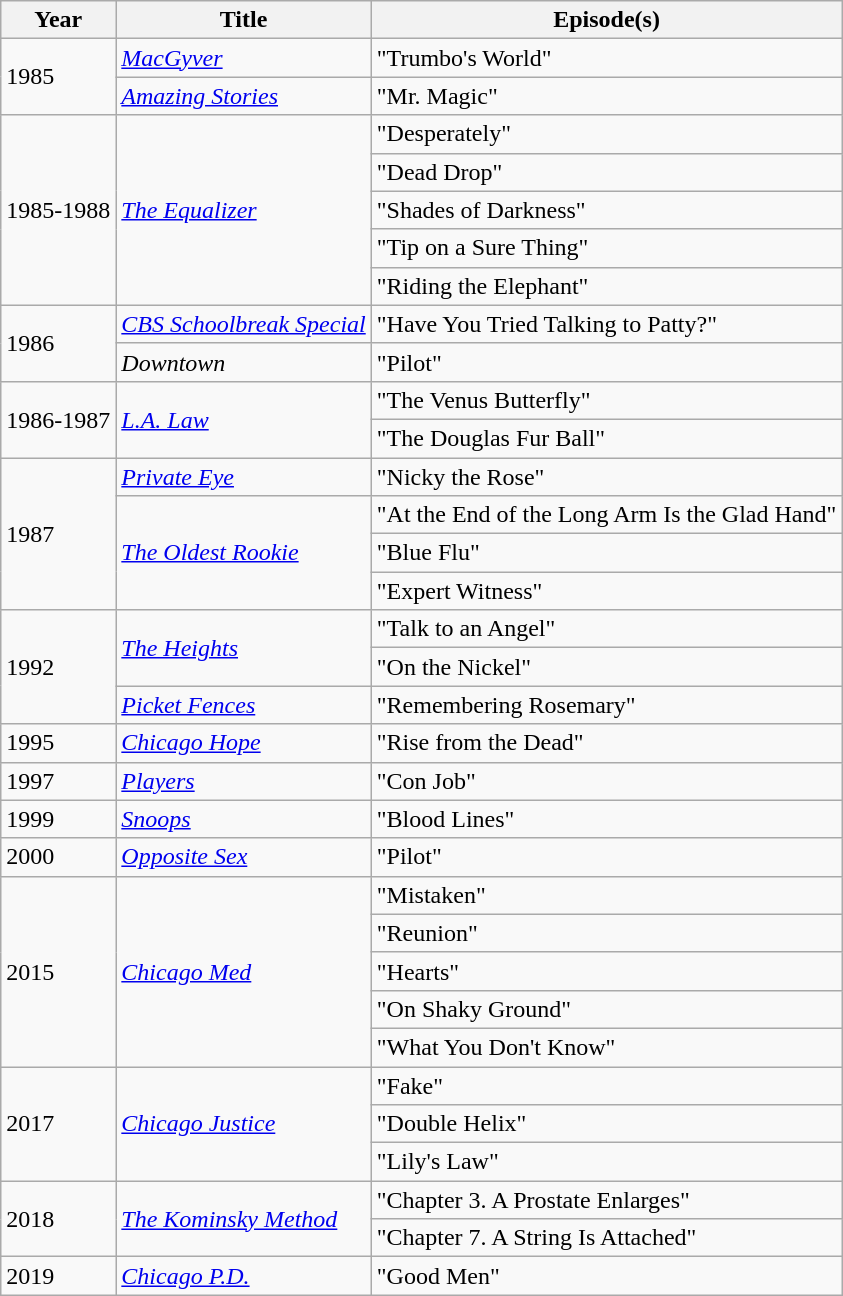<table class="wikitable">
<tr>
<th>Year</th>
<th>Title</th>
<th>Episode(s)</th>
</tr>
<tr>
<td rowspan=2>1985</td>
<td><em><a href='#'>MacGyver</a></em></td>
<td>"Trumbo's World"</td>
</tr>
<tr>
<td><em><a href='#'>Amazing Stories</a></em></td>
<td>"Mr. Magic"</td>
</tr>
<tr>
<td rowspan=5>1985-1988</td>
<td rowspan=5><em><a href='#'>The Equalizer</a></em></td>
<td>"Desperately"</td>
</tr>
<tr>
<td>"Dead Drop"</td>
</tr>
<tr>
<td>"Shades of Darkness"</td>
</tr>
<tr>
<td>"Tip on a Sure Thing"</td>
</tr>
<tr>
<td>"Riding the Elephant"</td>
</tr>
<tr>
<td rowspan=2>1986</td>
<td><em><a href='#'>CBS Schoolbreak Special</a></em></td>
<td>"Have You Tried Talking to Patty?"</td>
</tr>
<tr>
<td><em>Downtown</em></td>
<td>"Pilot"</td>
</tr>
<tr>
<td rowspan=2>1986-1987</td>
<td rowspan=2><em><a href='#'>L.A. Law</a></em></td>
<td>"The Venus Butterfly"</td>
</tr>
<tr>
<td>"The Douglas Fur Ball"</td>
</tr>
<tr>
<td rowspan=4>1987</td>
<td><em><a href='#'>Private Eye</a></em></td>
<td>"Nicky the Rose"</td>
</tr>
<tr>
<td rowspan=3><em><a href='#'>The Oldest Rookie</a></em></td>
<td>"At the End of the Long Arm Is the Glad Hand"</td>
</tr>
<tr>
<td>"Blue Flu"</td>
</tr>
<tr>
<td>"Expert Witness"</td>
</tr>
<tr>
<td rowspan=3>1992</td>
<td rowspan=2><em><a href='#'>The Heights</a></em></td>
<td>"Talk to an Angel"</td>
</tr>
<tr>
<td>"On the Nickel"</td>
</tr>
<tr>
<td><em><a href='#'>Picket Fences</a></em></td>
<td>"Remembering Rosemary"</td>
</tr>
<tr>
<td>1995</td>
<td><em><a href='#'>Chicago Hope</a></em></td>
<td>"Rise from the Dead"</td>
</tr>
<tr>
<td>1997</td>
<td><em><a href='#'>Players</a></em></td>
<td>"Con Job"</td>
</tr>
<tr>
<td>1999</td>
<td><em><a href='#'>Snoops</a></em></td>
<td>"Blood Lines"</td>
</tr>
<tr>
<td>2000</td>
<td><em><a href='#'>Opposite Sex</a></em></td>
<td>"Pilot"</td>
</tr>
<tr>
<td rowspan=5>2015</td>
<td rowspan=5><em><a href='#'>Chicago Med</a></em></td>
<td>"Mistaken"</td>
</tr>
<tr>
<td>"Reunion"</td>
</tr>
<tr>
<td>"Hearts"</td>
</tr>
<tr>
<td>"On Shaky Ground"</td>
</tr>
<tr>
<td>"What You Don't Know"</td>
</tr>
<tr>
<td rowspan=3>2017</td>
<td rowspan=3><em><a href='#'>Chicago Justice</a></em></td>
<td>"Fake"</td>
</tr>
<tr>
<td>"Double Helix"</td>
</tr>
<tr>
<td>"Lily's Law"</td>
</tr>
<tr>
<td rowspan=2>2018</td>
<td rowspan=2><em><a href='#'>The Kominsky Method</a></em></td>
<td>"Chapter 3. A Prostate Enlarges"</td>
</tr>
<tr>
<td>"Chapter 7. A String Is Attached"</td>
</tr>
<tr>
<td>2019</td>
<td><em><a href='#'>Chicago P.D.</a></em></td>
<td>"Good Men"</td>
</tr>
</table>
